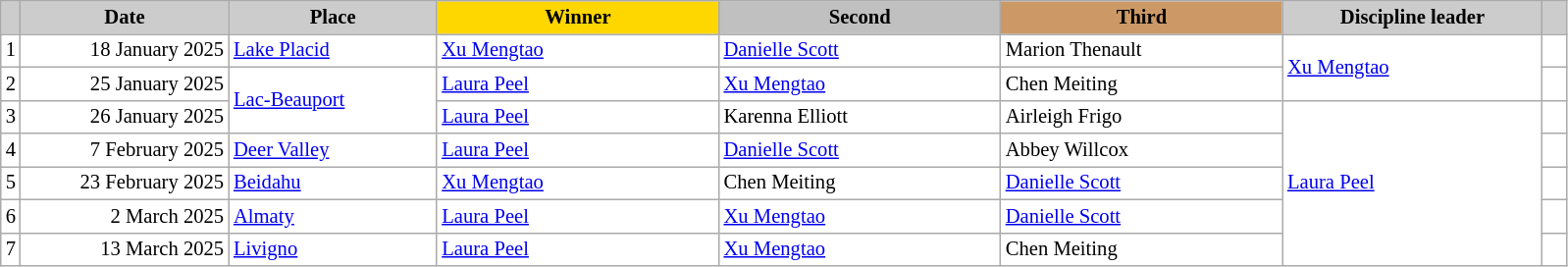<table class="wikitable plainrowheaders" style="background:#fff; font-size:86%; line-height:16px; border:grey solid 1px; border-collapse:collapse;">
<tr>
<th scope="col" style="background:#ccc; width=10 px;"></th>
<th scope="col" style="background:#ccc; width:135px;">Date</th>
<th scope="col" style="background:#ccc; width:135px;">Place</th>
<th scope="col" style="background:gold; width:185px;">Winner</th>
<th scope="col" style="background:silver; width:185px;">Second</th>
<th scope="col" style="background:#c96; width:185px;">Third</th>
<th scope="col" style="background:#ccc; width:170px;">Discipline leader</th>
<th scope="col" style="background:#ccc; width:10px;"></th>
</tr>
<tr>
<td align="center">1</td>
<td align="right">18 January 2025</td>
<td> <a href='#'>Lake Placid</a></td>
<td> <a href='#'>Xu Mengtao</a></td>
<td> <a href='#'>Danielle Scott</a></td>
<td> Marion Thenault</td>
<td rowspan=2> <a href='#'>Xu Mengtao</a></td>
<td></td>
</tr>
<tr>
<td align="center">2</td>
<td align="right">25 January 2025</td>
<td rowspan="2"> <a href='#'>Lac-Beauport</a></td>
<td> <a href='#'>Laura Peel</a></td>
<td> <a href='#'>Xu Mengtao</a></td>
<td> Chen Meiting</td>
<td></td>
</tr>
<tr>
<td align="center">3</td>
<td align="right">26 January 2025</td>
<td> <a href='#'>Laura Peel</a></td>
<td> Karenna Elliott</td>
<td> Airleigh Frigo</td>
<td rowspan=5> <a href='#'>Laura Peel</a></td>
<td></td>
</tr>
<tr>
<td align="center">4</td>
<td align="right">7 February 2025</td>
<td> <a href='#'>Deer Valley</a></td>
<td> <a href='#'>Laura Peel</a></td>
<td> <a href='#'>Danielle Scott</a></td>
<td> Abbey Willcox</td>
<td></td>
</tr>
<tr>
<td align="center">5</td>
<td align="right">23 February 2025</td>
<td> <a href='#'>Beidahu</a></td>
<td> <a href='#'>Xu Mengtao</a></td>
<td> Chen Meiting</td>
<td> <a href='#'>Danielle Scott</a></td>
<td></td>
</tr>
<tr>
<td align="center">6</td>
<td align="right">2 March 2025</td>
<td> <a href='#'>Almaty</a></td>
<td> <a href='#'>Laura Peel</a></td>
<td> <a href='#'>Xu Mengtao</a></td>
<td> <a href='#'>Danielle Scott</a></td>
<td></td>
</tr>
<tr>
<td align="center">7</td>
<td align="right">13 March 2025</td>
<td> <a href='#'>Livigno</a></td>
<td> <a href='#'>Laura Peel</a></td>
<td> <a href='#'>Xu Mengtao</a></td>
<td> Chen Meiting</td>
<td></td>
</tr>
</table>
